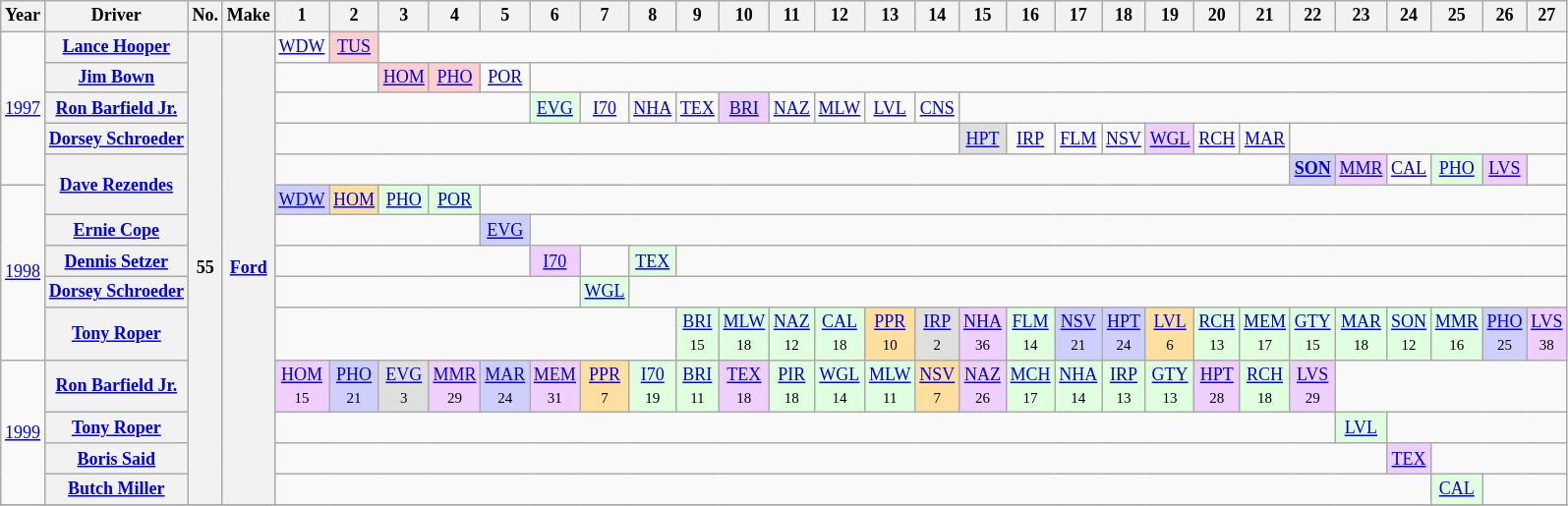<table class="wikitable" style="text-align:center; font-size:75%">
<tr>
<th>Year</th>
<th>Driver</th>
<th>No.</th>
<th>Make</th>
<th>1</th>
<th>2</th>
<th>3</th>
<th>4</th>
<th>5</th>
<th>6</th>
<th>7</th>
<th>8</th>
<th>9</th>
<th>10</th>
<th>11</th>
<th>12</th>
<th>13</th>
<th>14</th>
<th>15</th>
<th>16</th>
<th>17</th>
<th>18</th>
<th>19</th>
<th>20</th>
<th>21</th>
<th>22</th>
<th>23</th>
<th>24</th>
<th>25</th>
<th>26</th>
<th>27</th>
</tr>
<tr>
<td rowspan="5"><a href='#'>1997</a></td>
<th><a href='#'>Lance Hooper</a></th>
<th rowspan="14">55</th>
<th rowspan="14"><a href='#'>Ford</a></th>
<td><a href='#'>WDW</a></td>
<td style="background:#FFCFCF;"><a href='#'>TUS</a><br></td>
<td colspan="25"></td>
</tr>
<tr>
<th><a href='#'>Jim Bown</a></th>
<td colspan="2"></td>
<td style="background:#FFCFCF;"><a href='#'>HOM</a><br></td>
<td style="background:#FFCFCF;"><a href='#'>PHO</a><br></td>
<td><a href='#'>POR</a></td>
<td colspan="22"></td>
</tr>
<tr>
<th><a href='#'>Ron Barfield Jr.</a></th>
<td colspan="5"></td>
<td style="background:#DFFFDF;"><a href='#'>EVG</a><br></td>
<td><a href='#'>I70</a></td>
<td><a href='#'>NHA</a></td>
<td><a href='#'>TEX</a></td>
<td style="background:#EFCFFF;"><a href='#'>BRI</a><br></td>
<td><a href='#'>NAZ</a></td>
<td><a href='#'>MLW</a></td>
<td><a href='#'>LVL</a></td>
<td><a href='#'>CNS</a></td>
<td colspan="21"></td>
</tr>
<tr>
<th><a href='#'>Dorsey Schroeder</a></th>
<td colspan="14"></td>
<td style="background:#DFDFDF;"><a href='#'>HPT</a><br></td>
<td><a href='#'>IRP</a></td>
<td><a href='#'>FLM</a></td>
<td><a href='#'>NSV</a></td>
<td style="background:#EFCFFF;"><a href='#'>WGL</a><br></td>
<td><a href='#'>RCH</a></td>
<td><a href='#'>MAR</a></td>
<td colspan="6"></td>
</tr>
<tr>
<th rowspan="2"><a href='#'>Dave Rezendes</a></th>
<td colspan="21"></td>
<td style="background:#CFCFFF;"><strong><a href='#'>SON</a></strong><br></td>
<td style="background:#EFCFFF;"><a href='#'>MMR</a><br></td>
<td><a href='#'>CAL</a></td>
<td style="background:#DFFFDF;"><a href='#'>PHO</a><br></td>
<td style="background:#EFCFFF;"><a href='#'>LVS</a><br></td>
<td></td>
</tr>
<tr>
<td rowspan="5"><a href='#'>1998</a></td>
<td style="background:#CFCFFF;"><a href='#'>WDW</a><br></td>
<td style="background:#FFDF9F;"><a href='#'>HOM</a><br></td>
<td style="background:#DFFFDF;"><a href='#'>PHO</a><br></td>
<td style="background:#DFFFDF;"><a href='#'>POR</a><br></td>
<td colspan="23"></td>
</tr>
<tr>
<th><a href='#'>Ernie Cope</a></th>
<td colspan="4"></td>
<td style="background:#CFCFFF;"><a href='#'>EVG</a><br></td>
<td colspan="22"></td>
</tr>
<tr>
<th><a href='#'>Dennis Setzer</a></th>
<td colspan=5></td>
<td style="background:#EFCFFF;"><a href='#'>I70</a><br></td>
<td></td>
<td style="background:#DFFFDF;"><a href='#'>TEX</a><br></td>
<td colspan="19"></td>
</tr>
<tr>
<th><a href='#'>Dorsey Schroeder</a></th>
<td colspan="6"></td>
<td style="background:#DFFFDF;"><a href='#'>WGL</a><br></td>
<td colspan="20"></td>
</tr>
<tr>
<th><a href='#'>Tony Roper</a></th>
<td colspan="8"></td>
<td bgcolor="DFFFDF"><a href='#'>BRI</a><br><small>15</small></td>
<td bgcolor="DFFFDF"><a href='#'>MLW</a><br><small>18</small></td>
<td bgcolor="DFFFDF"><a href='#'>NAZ</a><br><small>12</small></td>
<td bgcolor="DFFFDF"><a href='#'>CAL</a><br><small>18</small></td>
<td bgcolor="FFDF9F"><a href='#'>PPR</a><br><small>10</small></td>
<td bgcolor="DFDFDF"><a href='#'>IRP</a><br><small>2</small></td>
<td bgcolor="EFCFFF"><a href='#'>NHA</a><br><small>36</small></td>
<td bgcolor="DFFFDF"><a href='#'>FLM</a><br><small>14</small></td>
<td bgcolor="CFCFFF"><a href='#'>NSV</a><br><small>21</small></td>
<td bgcolor="CFCFFF"><a href='#'>HPT</a><br><small>24</small></td>
<td bgcolor="FFDF9F"><a href='#'>LVL</a><br><small>6</small></td>
<td bgcolor="DFFFDF"><a href='#'>RCH</a><br><small>13</small></td>
<td bgcolor="DFFFDF"><a href='#'>MEM</a><br><small>17</small></td>
<td bgcolor="DFFFDF"><a href='#'>GTY</a><br><small>15</small></td>
<td bgcolor="DFFFDF"><a href='#'>MAR</a><br><small>18</small></td>
<td bgcolor="DFFFDF"><a href='#'>SON</a><br><small>12</small></td>
<td bgcolor="DFFFDF"><a href='#'>MMR</a><br><small>16</small></td>
<td bgcolor="CFCFFF"><a href='#'>PHO</a><br><small>25</small></td>
<td bgcolor="EFCFFF"><a href='#'>LVS</a><br><small>38</small></td>
</tr>
<tr>
<td rowspan="4"><a href='#'>1999</a></td>
<th><a href='#'>Ron Barfield Jr.</a></th>
<td style="background:#EFCFFF;"><a href='#'>HOM</a><br><small>15</small></td>
<td style="background:#CFCFFF;"><a href='#'>PHO</a><br><small>21</small></td>
<td style="background:#DFDFDF;"><a href='#'>EVG</a><br><small>3</small></td>
<td style="background:#EFCFFF;"><a href='#'>MMR</a><br><small>29</small></td>
<td style="background:#CFCFFF;"><a href='#'>MAR</a><br><small>24</small></td>
<td style="background:#EFCFFF;"><a href='#'>MEM</a><br><small>31</small></td>
<td style="background:#FFDF9F;"><a href='#'>PPR</a><br><small>7</small></td>
<td style="background:#DFFFDF;"><a href='#'>I70</a><br><small>19</small></td>
<td style="background:#DFFFDF;"><a href='#'>BRI</a><br><small>11</small></td>
<td style="background:#EFCFFF;"><a href='#'>TEX</a><br><small>18</small></td>
<td style="background:#DFFFDF;"><a href='#'>PIR</a><br><small>18</small></td>
<td style="background:#DFFFDF;"><a href='#'>WGL</a><br><small>14</small></td>
<td style="background:#DFFFDF;"><a href='#'>MLW</a><br><small>11</small></td>
<td style="background:#FFDF9F;"><a href='#'>NSV</a><br><small>7</small></td>
<td style="background:#EFCFFF;"><a href='#'>NAZ</a><br><small>26</small></td>
<td style="background:#DFFFDF;"><a href='#'>MCH</a><br><small>17</small></td>
<td style="background:#DFFFDF;"><a href='#'>NHA</a><br><small>14</small></td>
<td style="background:#DFFFDF;"><a href='#'>IRP</a><br><small>13</small></td>
<td style="background:#DFFFDF;"><a href='#'>GTY</a><br><small>13</small></td>
<td style="background:#EFCFFF;"><a href='#'>HPT</a><br><small>28</small></td>
<td style="background:#DFFFDF;"><a href='#'>RCH</a><br><small>18</small></td>
<td style="background:#EFCFFF;"><a href='#'>LVS</a><br><small>29</small></td>
<td colspan="5"></td>
</tr>
<tr>
<th><a href='#'>Tony Roper</a></th>
<td colspan="22"></td>
<td style="background:#DFFFDF;"><a href='#'>LVL</a><br></td>
<td colspan="4"></td>
</tr>
<tr>
<th><a href='#'>Boris Said</a></th>
<td colspan="23"></td>
<td style="background:#EFCFFF;"><a href='#'>TEX</a><br></td>
<td colspan="3"></td>
</tr>
<tr>
<th><a href='#'>Butch Miller</a></th>
<td colspan="24"></td>
<td style="background:#DFFFDF;"><a href='#'>CAL</a><br></td>
<td colspan="2"></td>
</tr>
<tr>
</tr>
</table>
